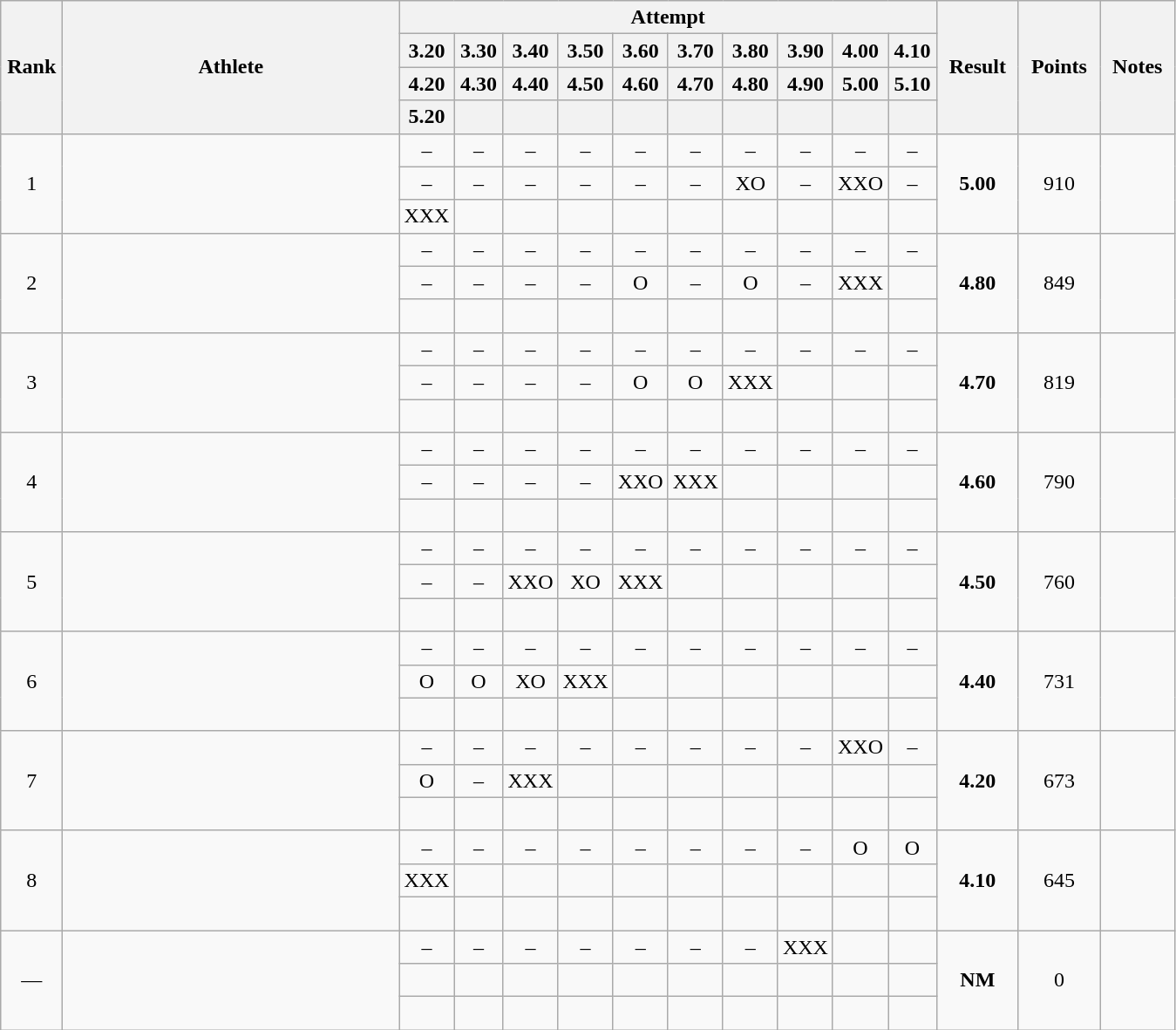<table class="wikitable" style="text-align:center">
<tr>
<th rowspan=4 width=40>Rank</th>
<th rowspan=4 width=250>Athlete</th>
<th colspan=10>Attempt</th>
<th rowspan=4 width=55>Result</th>
<th rowspan=4 width=55>Points</th>
<th rowspan=4 width=50>Notes</th>
</tr>
<tr>
<th width=30>3.20</th>
<th width=30>3.30</th>
<th width=30>3.40</th>
<th width=30>3.50</th>
<th width=30>3.60</th>
<th width=30>3.70</th>
<th width=30>3.80</th>
<th width=30>3.90</th>
<th width=30>4.00</th>
<th width=30>4.10</th>
</tr>
<tr>
<th>4.20</th>
<th>4.30</th>
<th>4.40</th>
<th>4.50</th>
<th>4.60</th>
<th>4.70</th>
<th>4.80</th>
<th>4.90</th>
<th>5.00</th>
<th>5.10</th>
</tr>
<tr>
<th>5.20</th>
<th></th>
<th></th>
<th></th>
<th></th>
<th></th>
<th></th>
<th></th>
<th></th>
<th></th>
</tr>
<tr>
<td rowspan=3>1</td>
<td rowspan=3 align="left"></td>
<td>–</td>
<td>–</td>
<td>–</td>
<td>–</td>
<td>–</td>
<td>–</td>
<td>–</td>
<td>–</td>
<td>–</td>
<td>–</td>
<td rowspan=3><strong>5.00</strong></td>
<td rowspan=3>910</td>
<td rowspan=3></td>
</tr>
<tr>
<td>–</td>
<td>–</td>
<td>–</td>
<td>–</td>
<td>–</td>
<td>–</td>
<td>XO</td>
<td>–</td>
<td>XXO</td>
<td>–</td>
</tr>
<tr>
<td>XXX</td>
<td></td>
<td></td>
<td></td>
<td></td>
<td></td>
<td></td>
<td></td>
<td></td>
<td></td>
</tr>
<tr>
<td rowspan=3>2</td>
<td rowspan=3 align="left"></td>
<td>–</td>
<td>–</td>
<td>–</td>
<td>–</td>
<td>–</td>
<td>–</td>
<td>–</td>
<td>–</td>
<td>–</td>
<td>–</td>
<td rowspan=3><strong>4.80</strong></td>
<td rowspan=3>849</td>
<td rowspan=3></td>
</tr>
<tr>
<td>–</td>
<td>–</td>
<td>–</td>
<td>–</td>
<td>O</td>
<td>–</td>
<td>O</td>
<td>–</td>
<td>XXX</td>
<td></td>
</tr>
<tr>
<td> </td>
<td></td>
<td></td>
<td></td>
<td></td>
<td></td>
<td></td>
<td></td>
<td></td>
<td></td>
</tr>
<tr>
<td rowspan=3>3</td>
<td rowspan=3 align="left"></td>
<td>–</td>
<td>–</td>
<td>–</td>
<td>–</td>
<td>–</td>
<td>–</td>
<td>–</td>
<td>–</td>
<td>–</td>
<td>–</td>
<td rowspan=3><strong>4.70</strong></td>
<td rowspan=3>819</td>
<td rowspan=3></td>
</tr>
<tr>
<td>–</td>
<td>–</td>
<td>–</td>
<td>–</td>
<td>O</td>
<td>O</td>
<td>XXX</td>
<td></td>
<td></td>
<td></td>
</tr>
<tr>
<td> </td>
<td></td>
<td></td>
<td></td>
<td></td>
<td></td>
<td></td>
<td></td>
<td></td>
<td></td>
</tr>
<tr>
<td rowspan=3>4</td>
<td rowspan=3 align="left"></td>
<td>–</td>
<td>–</td>
<td>–</td>
<td>–</td>
<td>–</td>
<td>–</td>
<td>–</td>
<td>–</td>
<td>–</td>
<td>–</td>
<td rowspan=3><strong>4.60</strong></td>
<td rowspan=3>790</td>
<td rowspan=3></td>
</tr>
<tr>
<td>–</td>
<td>–</td>
<td>–</td>
<td>–</td>
<td>XXO</td>
<td>XXX</td>
<td></td>
<td></td>
<td></td>
<td></td>
</tr>
<tr>
<td> </td>
<td></td>
<td></td>
<td></td>
<td></td>
<td></td>
<td></td>
<td></td>
<td></td>
<td></td>
</tr>
<tr>
<td rowspan=3>5</td>
<td rowspan=3 align="left"></td>
<td>–</td>
<td>–</td>
<td>–</td>
<td>–</td>
<td>–</td>
<td>–</td>
<td>–</td>
<td>–</td>
<td>–</td>
<td>–</td>
<td rowspan=3><strong>4.50</strong></td>
<td rowspan=3>760</td>
<td rowspan=3></td>
</tr>
<tr>
<td>–</td>
<td>–</td>
<td>XXO</td>
<td>XO</td>
<td>XXX</td>
<td></td>
<td></td>
<td></td>
<td></td>
<td></td>
</tr>
<tr>
<td> </td>
<td></td>
<td></td>
<td></td>
<td></td>
<td></td>
<td></td>
<td></td>
<td></td>
<td></td>
</tr>
<tr>
<td rowspan=3>6</td>
<td rowspan=3 align="left"></td>
<td>–</td>
<td>–</td>
<td>–</td>
<td>–</td>
<td>–</td>
<td>–</td>
<td>–</td>
<td>–</td>
<td>–</td>
<td>–</td>
<td rowspan=3><strong>4.40</strong></td>
<td rowspan=3>731</td>
<td rowspan=3></td>
</tr>
<tr>
<td>O</td>
<td>O</td>
<td>XO</td>
<td>XXX</td>
<td></td>
<td></td>
<td></td>
<td></td>
<td></td>
<td></td>
</tr>
<tr>
<td> </td>
<td></td>
<td></td>
<td></td>
<td></td>
<td></td>
<td></td>
<td></td>
<td></td>
<td></td>
</tr>
<tr>
<td rowspan=3>7</td>
<td rowspan=3 align="left"></td>
<td>–</td>
<td>–</td>
<td>–</td>
<td>–</td>
<td>–</td>
<td>–</td>
<td>–</td>
<td>–</td>
<td>XXO</td>
<td>–</td>
<td rowspan=3><strong>4.20</strong></td>
<td rowspan=3>673</td>
<td rowspan=3></td>
</tr>
<tr>
<td>O</td>
<td>–</td>
<td>XXX</td>
<td></td>
<td></td>
<td></td>
<td></td>
<td></td>
<td></td>
<td></td>
</tr>
<tr>
<td> </td>
<td></td>
<td></td>
<td></td>
<td></td>
<td></td>
<td></td>
<td></td>
<td></td>
<td></td>
</tr>
<tr>
<td rowspan=3>8</td>
<td rowspan=3 align="left"></td>
<td>–</td>
<td>–</td>
<td>–</td>
<td>–</td>
<td>–</td>
<td>–</td>
<td>–</td>
<td>–</td>
<td>O</td>
<td>O</td>
<td rowspan=3><strong>4.10</strong></td>
<td rowspan=3>645</td>
<td rowspan=3></td>
</tr>
<tr>
<td>XXX</td>
<td></td>
<td></td>
<td></td>
<td></td>
<td></td>
<td></td>
<td></td>
<td></td>
<td></td>
</tr>
<tr>
<td> </td>
<td></td>
<td></td>
<td></td>
<td></td>
<td></td>
<td></td>
<td></td>
<td></td>
<td></td>
</tr>
<tr>
<td rowspan=3>—</td>
<td rowspan=3 align="left"></td>
<td>–</td>
<td>–</td>
<td>–</td>
<td>–</td>
<td>–</td>
<td>–</td>
<td>–</td>
<td>XXX</td>
<td></td>
<td></td>
<td rowspan=3><strong>NM</strong></td>
<td rowspan=3>0</td>
<td rowspan=3></td>
</tr>
<tr>
<td> </td>
<td></td>
<td></td>
<td></td>
<td></td>
<td></td>
<td></td>
<td></td>
<td></td>
<td></td>
</tr>
<tr>
<td> </td>
<td></td>
<td></td>
<td></td>
<td></td>
<td></td>
<td></td>
<td></td>
<td></td>
<td></td>
</tr>
</table>
